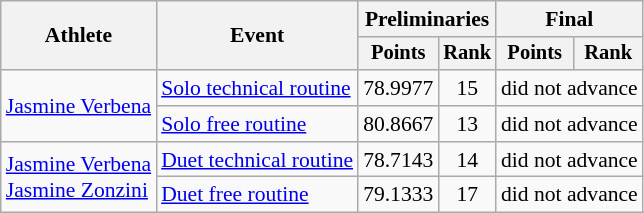<table class="wikitable" style="text-align:center; font-size:90%">
<tr>
<th rowspan="2">Athlete</th>
<th rowspan="2">Event</th>
<th colspan="2">Preliminaries</th>
<th colspan="2">Final</th>
</tr>
<tr style="font-size:95%">
<th>Points</th>
<th>Rank</th>
<th>Points</th>
<th>Rank</th>
</tr>
<tr>
<td rowspan=2 align=left><a href='#'>Jasmine Verbena</a></td>
<td align=left><a href='#'>Solo technical routine</a></td>
<td>78.9977</td>
<td>15</td>
<td colspan=2>did not advance</td>
</tr>
<tr>
<td align=left><a href='#'>Solo free routine</a></td>
<td>80.8667</td>
<td>13</td>
<td colspan=2>did not advance</td>
</tr>
<tr>
<td align=left rowspan=2><a href='#'>Jasmine Verbena</a><br><a href='#'>Jasmine Zonzini</a></td>
<td align=left><a href='#'>Duet technical routine</a></td>
<td>78.7143</td>
<td>14</td>
<td colspan=2>did not advance</td>
</tr>
<tr>
<td align=left><a href='#'>Duet free routine</a></td>
<td>79.1333</td>
<td>17</td>
<td colspan=2>did not advance</td>
</tr>
</table>
